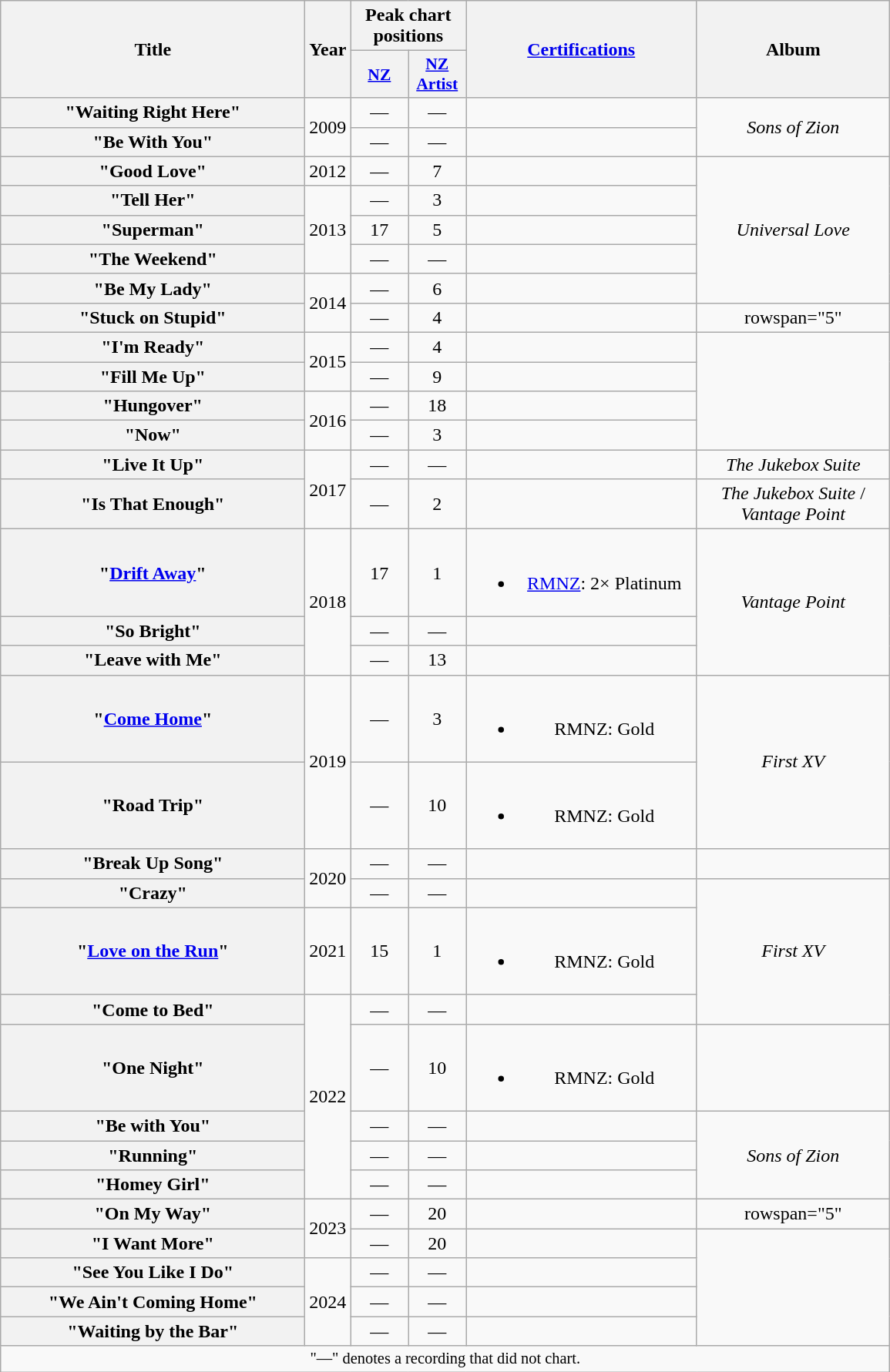<table class="wikitable plainrowheaders" style="text-align:center;">
<tr>
<th scope="col" rowspan="2" style="width:16em;">Title</th>
<th scope="col" rowspan="2" style="width:1em;">Year</th>
<th scope="col" colspan="2">Peak chart positions</th>
<th scope="col" rowspan="2" style="width:12em;"><a href='#'>Certifications</a></th>
<th scope="col" rowspan="2" style="width:10em;">Album</th>
</tr>
<tr>
<th scope="col" style="width:3em;font-size:90%;"><a href='#'>NZ</a><br></th>
<th scope="col" style="width:3em;font-size:90%;"><a href='#'>NZ<br>Artist</a><br></th>
</tr>
<tr>
<th scope="row">"Waiting Right Here"<br></th>
<td rowspan="2">2009</td>
<td>—</td>
<td>—</td>
<td></td>
<td rowspan="2"><em>Sons of Zion</em></td>
</tr>
<tr>
<th scope="row">"Be With You"</th>
<td>—</td>
<td>—</td>
<td></td>
</tr>
<tr>
<th scope="row">"Good Love"</th>
<td>2012</td>
<td>—</td>
<td>7</td>
<td></td>
<td rowspan="5"><em>Universal Love</em></td>
</tr>
<tr>
<th scope="row">"Tell Her"</th>
<td rowspan="3">2013</td>
<td>—</td>
<td>3</td>
<td></td>
</tr>
<tr>
<th scope="row">"Superman"<br></th>
<td>17</td>
<td>5</td>
<td></td>
</tr>
<tr>
<th scope="row">"The Weekend"</th>
<td>—</td>
<td>—</td>
<td></td>
</tr>
<tr>
<th scope="row">"Be My Lady"</th>
<td rowspan="2">2014</td>
<td>—</td>
<td>6</td>
<td></td>
</tr>
<tr>
<th scope="row">"Stuck on Stupid"<br></th>
<td>—</td>
<td>4</td>
<td></td>
<td>rowspan="5" </td>
</tr>
<tr>
<th scope="row">"I'm Ready"</th>
<td rowspan="2">2015</td>
<td>—</td>
<td>4</td>
<td></td>
</tr>
<tr>
<th scope="row">"Fill Me Up"</th>
<td>—</td>
<td>9</td>
<td></td>
</tr>
<tr>
<th scope="row">"Hungover"</th>
<td rowspan="2">2016</td>
<td>—</td>
<td>18</td>
<td></td>
</tr>
<tr>
<th scope="row">"Now"<br></th>
<td>—</td>
<td>3</td>
<td></td>
</tr>
<tr>
<th scope="row">"Live It Up"</th>
<td rowspan="2">2017</td>
<td>—</td>
<td>—</td>
<td></td>
<td><em>The Jukebox Suite</em></td>
</tr>
<tr>
<th scope="row">"Is That Enough"<br></th>
<td>—</td>
<td>2</td>
<td></td>
<td><em>The Jukebox Suite</em> / <em>Vantage Point</em></td>
</tr>
<tr>
<th scope="row">"<a href='#'>Drift Away</a>"</th>
<td rowspan="3">2018</td>
<td>17</td>
<td>1</td>
<td><br><ul><li><a href='#'>RMNZ</a>: 2× Platinum</li></ul></td>
<td rowspan="3"><em>Vantage Point</em></td>
</tr>
<tr>
<th scope="row">"So Bright"</th>
<td>—</td>
<td>—</td>
<td></td>
</tr>
<tr>
<th scope="row">"Leave with Me"</th>
<td>—</td>
<td>13</td>
<td></td>
</tr>
<tr>
<th scope="row">"<a href='#'>Come Home</a>"</th>
<td rowspan="2">2019</td>
<td>—</td>
<td>3</td>
<td><br><ul><li>RMNZ: Gold</li></ul></td>
<td rowspan="2"><em>First XV</em></td>
</tr>
<tr>
<th scope="row">"Road Trip"</th>
<td>—</td>
<td>10</td>
<td><br><ul><li>RMNZ: Gold</li></ul></td>
</tr>
<tr>
<th scope="row">"Break Up Song"</th>
<td rowspan="2">2020</td>
<td>—</td>
<td>—</td>
<td></td>
<td></td>
</tr>
<tr>
<th scope="row">"Crazy"</th>
<td>—</td>
<td>—</td>
<td></td>
<td rowspan="3"><em>First XV</em></td>
</tr>
<tr>
<th scope="row">"<a href='#'>Love on the Run</a>"<br></th>
<td>2021</td>
<td>15</td>
<td>1</td>
<td><br><ul><li>RMNZ: Gold</li></ul></td>
</tr>
<tr>
<th scope="row">"Come to Bed"</th>
<td rowspan="5">2022</td>
<td>—</td>
<td>—</td>
<td></td>
</tr>
<tr>
<th scope="row">"One Night"</th>
<td>—</td>
<td>10</td>
<td><br><ul><li>RMNZ: Gold</li></ul></td>
<td></td>
</tr>
<tr>
<th scope="row">"Be with You" </th>
<td>—</td>
<td>—</td>
<td></td>
<td rowspan="3"><em>Sons of Zion</em> </td>
</tr>
<tr>
<th scope="row">"Running" </th>
<td>—</td>
<td>—</td>
<td></td>
</tr>
<tr>
<th scope="row">"Homey Girl" </th>
<td>—</td>
<td>—</td>
<td></td>
</tr>
<tr>
<th scope="row">"On My Way"<br></th>
<td rowspan="2">2023</td>
<td>—</td>
<td>20</td>
<td></td>
<td>rowspan="5" </td>
</tr>
<tr>
<th scope="row">"I Want More"<br></th>
<td>—</td>
<td>20</td>
<td></td>
</tr>
<tr>
<th scope="row">"See You Like I Do"</th>
<td rowspan="3">2024</td>
<td>—</td>
<td>—</td>
<td></td>
</tr>
<tr>
<th scope="row">"We Ain't Coming Home"<br></th>
<td>—</td>
<td>—</td>
<td></td>
</tr>
<tr>
<th scope="row">"Waiting by the Bar"</th>
<td>—</td>
<td>—</td>
<td></td>
</tr>
<tr>
<td colspan="8" style="font-size:85%;">"—" denotes a recording that did not chart.</td>
</tr>
</table>
